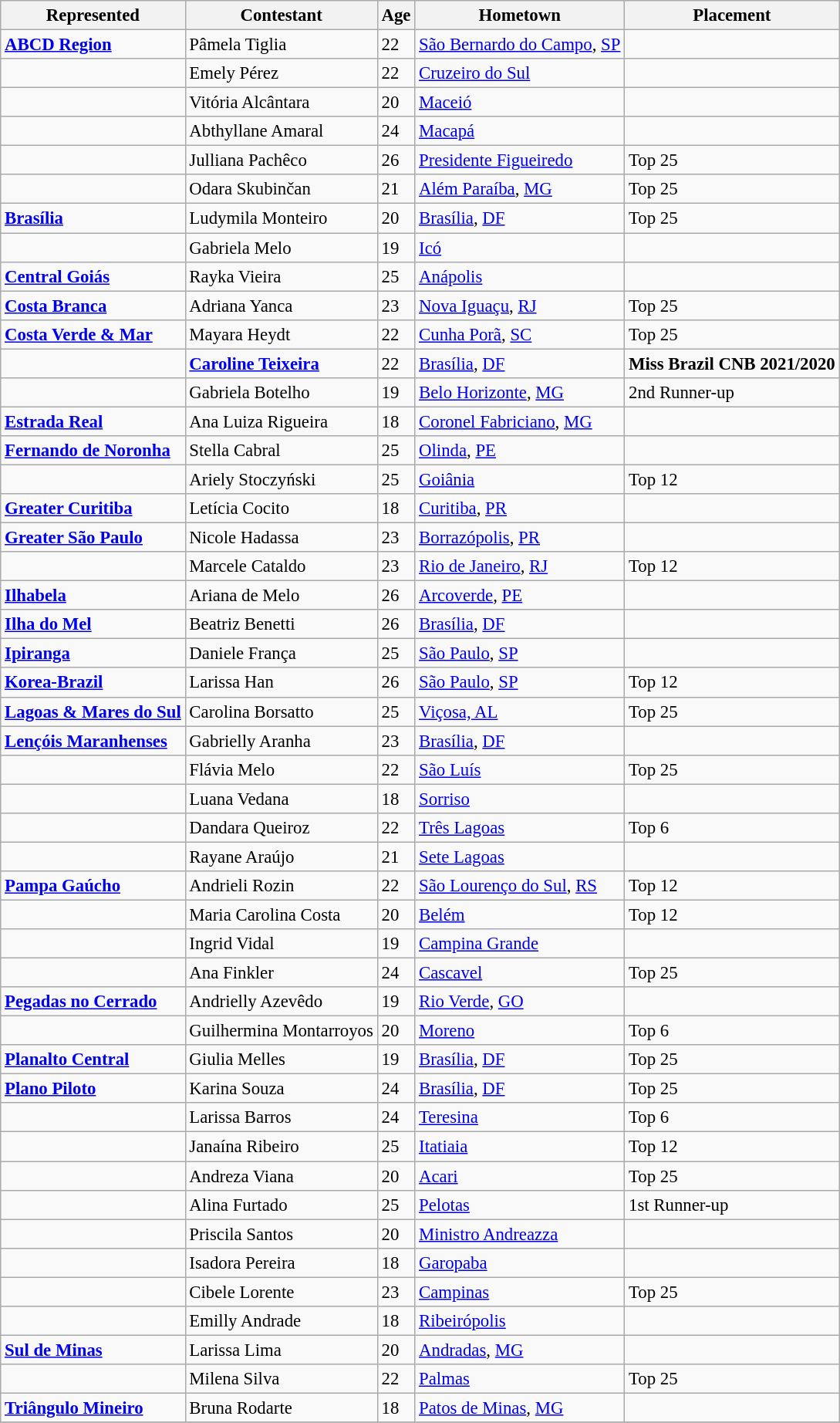<table class="wikitable sortable" style="font-size: 95%;">
<tr>
<th>Represented</th>
<th>Contestant</th>
<th>Age</th>
<th>Hometown</th>
<th>Placement</th>
</tr>
<tr>
<td><strong> <a href='#'>ABCD Region</a></strong></td>
<td>Pâmela Tiglia</td>
<td>22</td>
<td><a href='#'>São Bernardo do Campo</a>, <a href='#'>SP</a></td>
<td></td>
</tr>
<tr>
<td><strong></strong></td>
<td>Emely Pérez</td>
<td>22</td>
<td><a href='#'>Cruzeiro do Sul</a></td>
<td></td>
</tr>
<tr>
<td><strong></strong></td>
<td>Vitória Alcântara</td>
<td>20</td>
<td><a href='#'>Maceió</a></td>
<td></td>
</tr>
<tr>
<td><strong></strong></td>
<td>Abthyllane Amaral</td>
<td>24</td>
<td><a href='#'>Macapá</a></td>
<td></td>
</tr>
<tr>
<td><strong></strong></td>
<td>Julliana Pachêco</td>
<td>26</td>
<td><a href='#'>Presidente Figueiredo</a></td>
<td>Top 25</td>
</tr>
<tr>
<td><strong></strong></td>
<td>Odara Skubinčan</td>
<td>21</td>
<td><a href='#'>Além Paraíba</a>, <a href='#'>MG</a></td>
<td>Top 25</td>
</tr>
<tr>
<td><strong> <a href='#'>Brasília</a></strong></td>
<td>Ludymila Monteiro</td>
<td>20</td>
<td><a href='#'>Brasília</a>, <a href='#'>DF</a></td>
<td>Top 25</td>
</tr>
<tr>
<td><strong></strong></td>
<td>Gabriela Melo</td>
<td>19</td>
<td><a href='#'>Icó</a></td>
<td></td>
</tr>
<tr>
<td><strong> <a href='#'>Central Goiás</a></strong></td>
<td>Rayka Vieira</td>
<td>25</td>
<td><a href='#'>Anápolis</a></td>
<td></td>
</tr>
<tr>
<td><strong> <a href='#'>Costa Branca</a></strong></td>
<td>Adriana Yanca</td>
<td>23</td>
<td><a href='#'>Nova Iguaçu</a>, <a href='#'>RJ</a></td>
<td>Top 25</td>
</tr>
<tr>
<td><strong> <a href='#'>Costa Verde & Mar</a></strong></td>
<td>Mayara Heydt</td>
<td>22</td>
<td><a href='#'>Cunha Porã</a>, <a href='#'>SC</a></td>
<td>Top 25</td>
</tr>
<tr>
<td><strong></strong></td>
<td><strong><a href='#'>Caroline Teixeira</a></strong></td>
<td>22</td>
<td><a href='#'>Brasília</a>, <a href='#'>DF</a></td>
<td><strong>Miss Brazil CNB 2021/2020</strong></td>
</tr>
<tr>
<td><strong></strong></td>
<td>Gabriela Botelho</td>
<td>19</td>
<td><a href='#'>Belo Horizonte</a>, <a href='#'>MG</a></td>
<td>2nd Runner-up</td>
</tr>
<tr>
<td><strong> <a href='#'>Estrada Real</a></strong></td>
<td>Ana Luiza Rigueira</td>
<td>18</td>
<td><a href='#'>Coronel Fabriciano</a>, <a href='#'>MG</a></td>
<td></td>
</tr>
<tr>
<td><strong> <a href='#'>Fernando de Noronha</a></strong></td>
<td>Stella Cabral</td>
<td>25</td>
<td><a href='#'>Olinda</a>, <a href='#'>PE</a></td>
<td></td>
</tr>
<tr>
<td><strong></strong></td>
<td>Ariely Stoczyński</td>
<td>25</td>
<td><a href='#'>Goiânia</a></td>
<td>Top 12</td>
</tr>
<tr>
<td><strong> <a href='#'>Greater Curitiba</a></strong></td>
<td>Letícia Cocito</td>
<td>18</td>
<td><a href='#'>Curitiba</a>, <a href='#'>PR</a></td>
<td></td>
</tr>
<tr>
<td><strong> <a href='#'>Greater São Paulo</a></strong></td>
<td>Nicole Hadassa</td>
<td>23</td>
<td><a href='#'>Borrazópolis</a>, <a href='#'>PR</a></td>
<td></td>
</tr>
<tr>
<td><strong></strong></td>
<td>Marcele Cataldo</td>
<td>23</td>
<td><a href='#'>Rio de Janeiro</a>, <a href='#'>RJ</a></td>
<td>Top 12</td>
</tr>
<tr>
<td><strong> <a href='#'>Ilhabela</a></strong></td>
<td>Ariana de Melo</td>
<td>26</td>
<td><a href='#'>Arcoverde</a>, <a href='#'>PE</a></td>
<td></td>
</tr>
<tr>
<td><strong> <a href='#'>Ilha do Mel</a></strong></td>
<td>Beatriz Benetti</td>
<td>26</td>
<td><a href='#'>Brasília</a>, <a href='#'>DF</a></td>
<td></td>
</tr>
<tr>
<td><strong> <a href='#'>Ipiranga</a></strong></td>
<td>Daniele França</td>
<td>25</td>
<td><a href='#'>São Paulo</a>, <a href='#'>SP</a></td>
<td></td>
</tr>
<tr>
<td><strong> <a href='#'>Korea-Brazil</a></strong></td>
<td>Larissa Han</td>
<td>26</td>
<td><a href='#'>São Paulo</a>, <a href='#'>SP</a></td>
<td>Top 12</td>
</tr>
<tr>
<td><strong> <a href='#'>Lagoas & Mares do Sul</a></strong></td>
<td>Carolina Borsatto</td>
<td>25</td>
<td><a href='#'>Viçosa, AL</a></td>
<td>Top 25</td>
</tr>
<tr>
<td><strong> <a href='#'>Lençóis Maranhenses</a></strong></td>
<td>Gabrielly Aranha</td>
<td>23</td>
<td><a href='#'>Brasília</a>, <a href='#'>DF</a></td>
<td></td>
</tr>
<tr>
<td><strong></strong></td>
<td>Flávia Melo</td>
<td>22</td>
<td><a href='#'>São Luís</a></td>
<td>Top 25</td>
</tr>
<tr>
<td><strong></strong></td>
<td>Luana Vedana</td>
<td>18</td>
<td><a href='#'>Sorriso</a></td>
<td></td>
</tr>
<tr>
<td><strong></strong></td>
<td>Dandara Queiroz</td>
<td>22</td>
<td><a href='#'>Três Lagoas</a></td>
<td>Top 6</td>
</tr>
<tr>
<td><strong></strong></td>
<td>Rayane Araújo</td>
<td>21</td>
<td><a href='#'>Sete Lagoas</a></td>
<td></td>
</tr>
<tr>
<td><strong> <a href='#'>Pampa Gaúcho</a></strong></td>
<td>Andrieli Rozin</td>
<td>22</td>
<td><a href='#'>São Lourenço do Sul</a>, <a href='#'>RS</a></td>
<td>Top 12</td>
</tr>
<tr>
<td><strong></strong></td>
<td>Maria Carolina Costa</td>
<td>20</td>
<td><a href='#'>Belém</a></td>
<td>Top 12</td>
</tr>
<tr>
<td><strong></strong></td>
<td>Ingrid Vidal</td>
<td>19</td>
<td><a href='#'>Campina Grande</a></td>
<td></td>
</tr>
<tr>
<td><strong></strong></td>
<td>Ana Finkler</td>
<td>24</td>
<td><a href='#'>Cascavel</a></td>
<td>Top 25</td>
</tr>
<tr>
<td><strong> <a href='#'>Pegadas no Cerrado</a></strong></td>
<td>Andrielly Azevêdo</td>
<td>19</td>
<td><a href='#'>Rio Verde</a>, <a href='#'>GO</a></td>
<td></td>
</tr>
<tr>
<td><strong></strong></td>
<td>Guilhermina Montarroyos</td>
<td>20</td>
<td><a href='#'>Moreno</a></td>
<td>Top 6</td>
</tr>
<tr>
<td><strong> <a href='#'>Planalto Central</a></strong></td>
<td>Giulia Melles</td>
<td>19</td>
<td><a href='#'>Brasília</a>, <a href='#'>DF</a></td>
<td>Top 25</td>
</tr>
<tr>
<td><strong> <a href='#'>Plano Piloto</a></strong></td>
<td>Karina Souza</td>
<td>24</td>
<td><a href='#'>Brasília</a>, <a href='#'>DF</a></td>
<td>Top 25</td>
</tr>
<tr>
<td><strong></strong></td>
<td>Larissa Barros</td>
<td>24</td>
<td><a href='#'>Teresina</a></td>
<td>Top 6</td>
</tr>
<tr>
<td><strong></strong></td>
<td>Janaína Ribeiro</td>
<td>25</td>
<td><a href='#'>Itatiaia</a></td>
<td>Top 12</td>
</tr>
<tr>
<td><strong></strong></td>
<td>Andreza Viana</td>
<td>20</td>
<td><a href='#'>Acari</a></td>
<td>Top 25</td>
</tr>
<tr>
<td><strong></strong></td>
<td>Alina Furtado</td>
<td>25</td>
<td><a href='#'>Pelotas</a></td>
<td>1st Runner-up</td>
</tr>
<tr>
<td><strong></strong></td>
<td>Priscila Santos</td>
<td>20</td>
<td><a href='#'>Ministro Andreazza</a></td>
<td></td>
</tr>
<tr>
<td><strong></strong></td>
<td>Isadora Pereira</td>
<td>18</td>
<td><a href='#'>Garopaba</a></td>
<td></td>
</tr>
<tr>
<td><strong></strong></td>
<td>Cibele Lorente</td>
<td>23</td>
<td><a href='#'>Campinas</a></td>
<td>Top 25</td>
</tr>
<tr>
<td><strong></strong></td>
<td>Emilly Andrade</td>
<td>18</td>
<td><a href='#'>Ribeirópolis</a></td>
<td></td>
</tr>
<tr>
<td><strong> <a href='#'>Sul de Minas</a></strong></td>
<td>Larissa Lima</td>
<td>20</td>
<td><a href='#'>Andradas</a>, <a href='#'>MG</a></td>
<td></td>
</tr>
<tr>
<td><strong></strong></td>
<td>Milena Silva</td>
<td>22</td>
<td><a href='#'>Palmas</a></td>
<td>Top 25</td>
</tr>
<tr>
<td><strong> <a href='#'>Triângulo Mineiro</a></strong></td>
<td>Bruna Rodarte</td>
<td>18</td>
<td><a href='#'>Patos de Minas</a>, <a href='#'>MG</a></td>
<td></td>
</tr>
<tr>
</tr>
</table>
